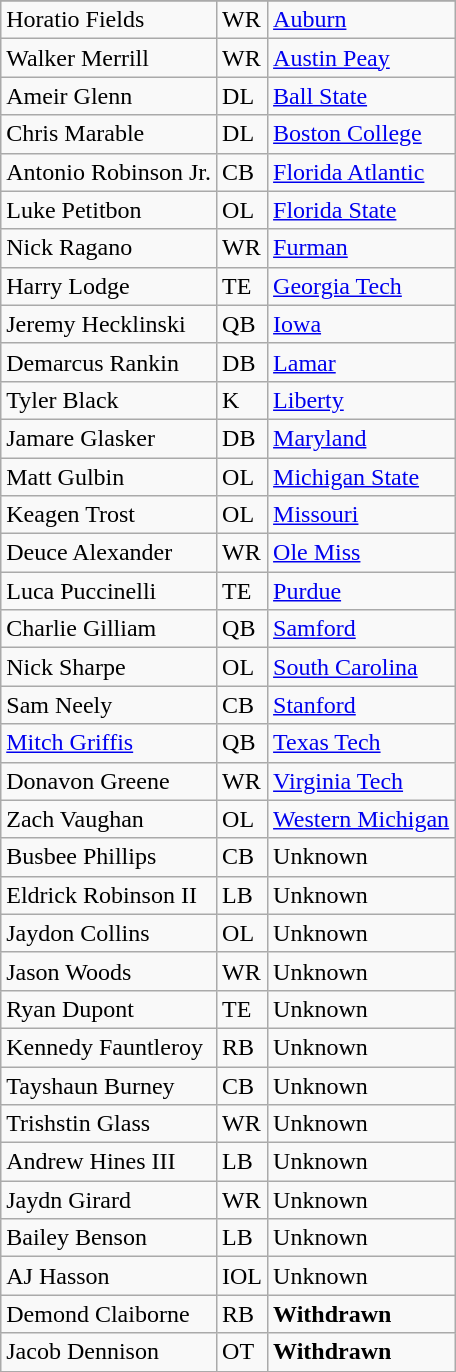<table class="wikitable sortable">
<tr>
</tr>
<tr>
<td>Horatio Fields</td>
<td>WR</td>
<td><a href='#'>Auburn</a></td>
</tr>
<tr>
<td>Walker Merrill</td>
<td>WR</td>
<td><a href='#'>Austin Peay</a></td>
</tr>
<tr>
<td>Ameir Glenn</td>
<td>DL</td>
<td><a href='#'>Ball State</a></td>
</tr>
<tr>
<td>Chris Marable</td>
<td>DL</td>
<td><a href='#'>Boston College</a></td>
</tr>
<tr>
<td>Antonio Robinson Jr.</td>
<td>CB</td>
<td><a href='#'>Florida Atlantic</a></td>
</tr>
<tr>
<td>Luke Petitbon</td>
<td>OL</td>
<td><a href='#'>Florida State</a></td>
</tr>
<tr>
<td>Nick Ragano</td>
<td>WR</td>
<td><a href='#'>Furman</a></td>
</tr>
<tr>
<td>Harry Lodge</td>
<td>TE</td>
<td><a href='#'>Georgia Tech</a></td>
</tr>
<tr>
<td>Jeremy Hecklinski</td>
<td>QB</td>
<td><a href='#'>Iowa</a></td>
</tr>
<tr>
<td>Demarcus Rankin</td>
<td>DB</td>
<td><a href='#'>Lamar</a></td>
</tr>
<tr>
<td>Tyler Black</td>
<td>K</td>
<td><a href='#'>Liberty</a></td>
</tr>
<tr>
<td>Jamare Glasker</td>
<td>DB</td>
<td><a href='#'>Maryland</a></td>
</tr>
<tr>
<td>Matt Gulbin</td>
<td>OL</td>
<td><a href='#'>Michigan State</a></td>
</tr>
<tr>
<td>Keagen Trost</td>
<td>OL</td>
<td><a href='#'>Missouri</a></td>
</tr>
<tr>
<td>Deuce Alexander</td>
<td>WR</td>
<td><a href='#'>Ole Miss</a></td>
</tr>
<tr>
<td>Luca Puccinelli</td>
<td>TE</td>
<td><a href='#'>Purdue</a></td>
</tr>
<tr>
<td>Charlie Gilliam</td>
<td>QB</td>
<td><a href='#'>Samford</a></td>
</tr>
<tr>
<td>Nick Sharpe</td>
<td>OL</td>
<td><a href='#'>South Carolina</a></td>
</tr>
<tr>
<td>Sam Neely</td>
<td>CB</td>
<td><a href='#'>Stanford</a></td>
</tr>
<tr>
<td><a href='#'>Mitch Griffis</a></td>
<td>QB</td>
<td><a href='#'>Texas Tech</a></td>
</tr>
<tr>
<td>Donavon Greene</td>
<td>WR</td>
<td><a href='#'>Virginia Tech</a></td>
</tr>
<tr>
<td>Zach Vaughan</td>
<td>OL</td>
<td><a href='#'>Western Michigan</a></td>
</tr>
<tr>
<td>Busbee Phillips</td>
<td>CB</td>
<td>Unknown</td>
</tr>
<tr>
<td>Eldrick Robinson II</td>
<td>LB</td>
<td>Unknown</td>
</tr>
<tr>
<td>Jaydon Collins</td>
<td>OL</td>
<td>Unknown</td>
</tr>
<tr>
<td>Jason Woods</td>
<td>WR</td>
<td>Unknown</td>
</tr>
<tr>
<td>Ryan Dupont</td>
<td>TE</td>
<td>Unknown</td>
</tr>
<tr>
<td>Kennedy Fauntleroy</td>
<td>RB</td>
<td>Unknown</td>
</tr>
<tr>
<td>Tayshaun Burney</td>
<td>CB</td>
<td>Unknown</td>
</tr>
<tr>
<td>Trishstin Glass</td>
<td>WR</td>
<td>Unknown</td>
</tr>
<tr>
<td>Andrew Hines III</td>
<td>LB</td>
<td>Unknown</td>
</tr>
<tr>
<td>Jaydn Girard</td>
<td>WR</td>
<td>Unknown</td>
</tr>
<tr>
<td>Bailey Benson</td>
<td>LB</td>
<td>Unknown</td>
</tr>
<tr>
<td>AJ Hasson</td>
<td>IOL</td>
<td>Unknown</td>
</tr>
<tr>
<td>Demond Claiborne</td>
<td>RB</td>
<td><strong>Withdrawn</strong></td>
</tr>
<tr>
<td>Jacob Dennison</td>
<td>OT</td>
<td><strong>Withdrawn</strong></td>
</tr>
<tr>
</tr>
</table>
